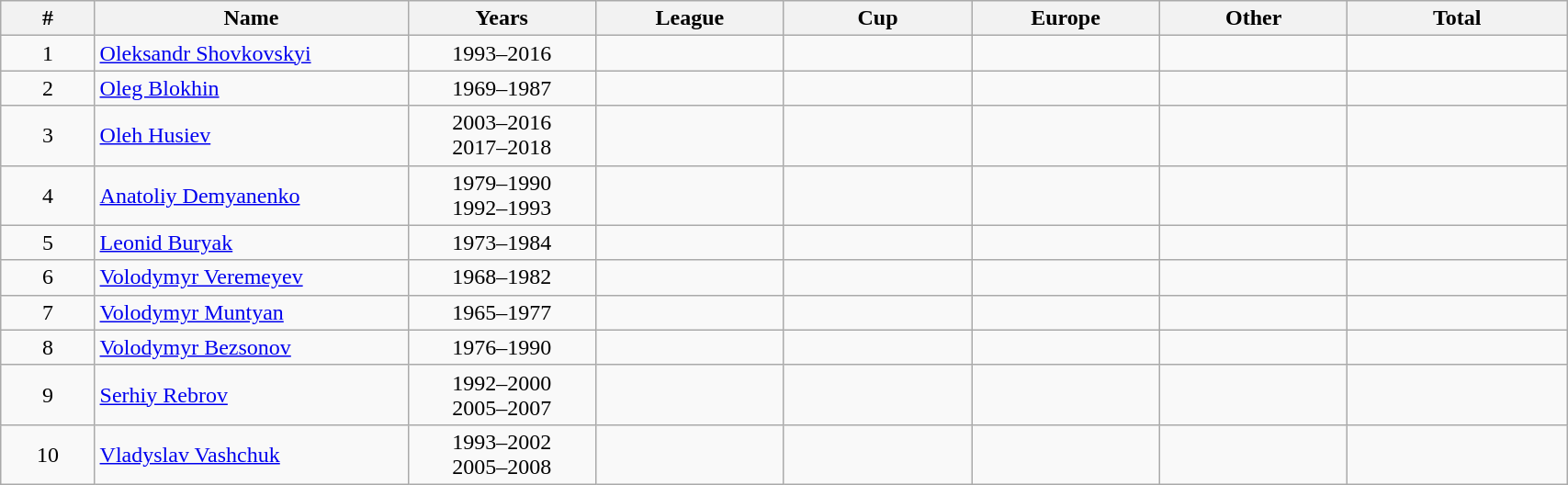<table class="wikitable sortable"  style="text-align:center; width:90%;">
<tr>
<th width=6%>#</th>
<th width=20%>Name</th>
<th width=12%>Years</th>
<th width=12%>League</th>
<th width=12%>Cup</th>
<th width=12%>Europe</th>
<th width=12%>Other</th>
<th width=14%>Total</th>
</tr>
<tr>
<td>1</td>
<td style="text-align:left;"> <a href='#'>Oleksandr Shovkovskyi</a></td>
<td>1993–2016</td>
<td></td>
<td></td>
<td></td>
<td></td>
<td></td>
</tr>
<tr>
<td>2</td>
<td style="text-align:left;"> <a href='#'>Oleg Blokhin</a></td>
<td>1969–1987</td>
<td></td>
<td></td>
<td></td>
<td></td>
<td></td>
</tr>
<tr>
<td>3</td>
<td style="text-align:left;"> <a href='#'>Oleh Husiev</a></td>
<td>2003–2016 <br> 2017–2018</td>
<td></td>
<td></td>
<td></td>
<td></td>
<td></td>
</tr>
<tr>
<td>4</td>
<td style="text-align:left;"> <a href='#'>Anatoliy Demyanenko</a></td>
<td>1979–1990 <br> 1992–1993</td>
<td></td>
<td></td>
<td></td>
<td></td>
<td></td>
</tr>
<tr>
<td>5</td>
<td style="text-align:left;"> <a href='#'>Leonid Buryak</a></td>
<td>1973–1984</td>
<td></td>
<td></td>
<td></td>
<td></td>
<td></td>
</tr>
<tr>
<td>6</td>
<td style="text-align:left;"> <a href='#'>Volodymyr Veremeyev</a></td>
<td>1968–1982</td>
<td></td>
<td></td>
<td></td>
<td></td>
<td></td>
</tr>
<tr>
<td>7</td>
<td style="text-align:left;"> <a href='#'>Volodymyr Muntyan</a></td>
<td>1965–1977</td>
<td></td>
<td></td>
<td></td>
<td></td>
<td></td>
</tr>
<tr>
<td>8</td>
<td style="text-align:left;"> <a href='#'>Volodymyr Bezsonov</a></td>
<td>1976–1990</td>
<td></td>
<td></td>
<td></td>
<td></td>
<td></td>
</tr>
<tr>
<td>9</td>
<td style="text-align:left;"> <a href='#'>Serhiy Rebrov</a></td>
<td>1992–2000 <br> 2005–2007</td>
<td></td>
<td></td>
<td></td>
<td></td>
<td></td>
</tr>
<tr>
<td>10</td>
<td style="text-align:left;"> <a href='#'>Vladyslav Vashchuk</a></td>
<td>1993–2002 <br> 2005–2008</td>
<td></td>
<td></td>
<td></td>
<td></td>
<td></td>
</tr>
</table>
